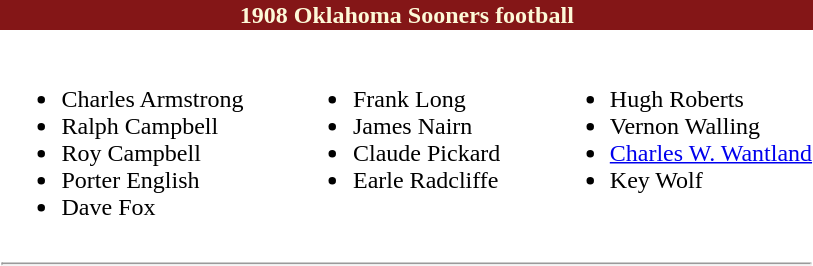<table class="toccolours" style="text-align: left;">
<tr>
<td colspan=11 style="color:#FDF9D8;background:#841617; text-align: center"><strong>1908 Oklahoma Sooners football</strong></td>
</tr>
<tr>
<td valign="top"><br><ul><li>Charles Armstrong</li><li>Ralph Campbell</li><li>Roy Campbell</li><li>Porter English</li><li>Dave Fox</li></ul></td>
<td width="25"> </td>
<td valign="top"><br><ul><li>Frank Long</li><li>James Nairn</li><li>Claude Pickard</li><li>Earle Radcliffe</li></ul></td>
<td width="25"> </td>
<td valign="top"><br><ul><li>Hugh Roberts</li><li>Vernon Walling</li><li><a href='#'>Charles W. Wantland</a></li><li>Key Wolf</li></ul></td>
</tr>
<tr>
<td colspan="7"><hr></td>
</tr>
</table>
